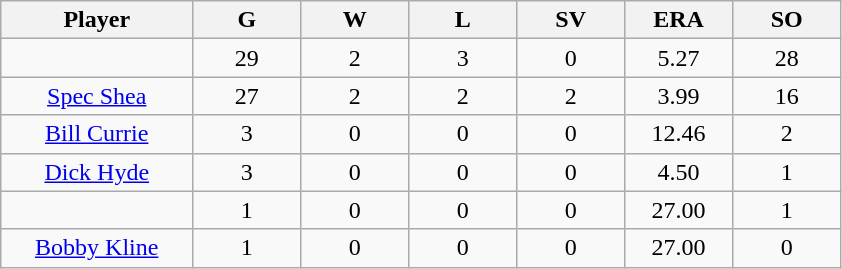<table class="wikitable sortable">
<tr>
<th bgcolor="#DDDDFF" width="16%">Player</th>
<th bgcolor="#DDDDFF" width="9%">G</th>
<th bgcolor="#DDDDFF" width="9%">W</th>
<th bgcolor="#DDDDFF" width="9%">L</th>
<th bgcolor="#DDDDFF" width="9%">SV</th>
<th bgcolor="#DDDDFF" width="9%">ERA</th>
<th bgcolor="#DDDDFF" width="9%">SO</th>
</tr>
<tr align=center>
<td></td>
<td>29</td>
<td>2</td>
<td>3</td>
<td>0</td>
<td>5.27</td>
<td>28</td>
</tr>
<tr align="center">
<td><a href='#'>Spec Shea</a></td>
<td>27</td>
<td>2</td>
<td>2</td>
<td>2</td>
<td>3.99</td>
<td>16</td>
</tr>
<tr align=center>
<td><a href='#'>Bill Currie</a></td>
<td>3</td>
<td>0</td>
<td>0</td>
<td>0</td>
<td>12.46</td>
<td>2</td>
</tr>
<tr align=center>
<td><a href='#'>Dick Hyde</a></td>
<td>3</td>
<td>0</td>
<td>0</td>
<td>0</td>
<td>4.50</td>
<td>1</td>
</tr>
<tr align=center>
<td></td>
<td>1</td>
<td>0</td>
<td>0</td>
<td>0</td>
<td>27.00</td>
<td>1</td>
</tr>
<tr align="center">
<td><a href='#'>Bobby Kline</a></td>
<td>1</td>
<td>0</td>
<td>0</td>
<td>0</td>
<td>27.00</td>
<td>0</td>
</tr>
</table>
